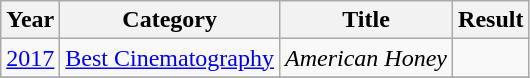<table class="wikitable">
<tr>
<th>Year</th>
<th>Category</th>
<th>Title</th>
<th>Result</th>
</tr>
<tr>
<td><a href='#'>2017</a></td>
<td><a href='#'>Best Cinematography</a></td>
<td><em>American Honey</em></td>
<td></td>
</tr>
<tr>
</tr>
</table>
